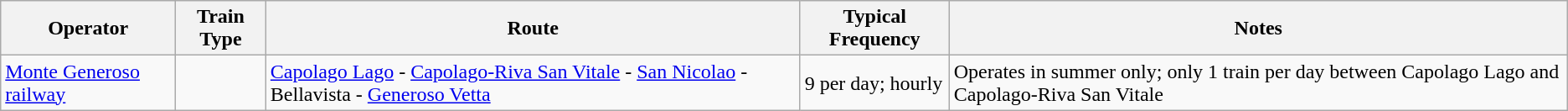<table class="wikitable vatop">
<tr>
<th>Operator</th>
<th>Train Type</th>
<th>Route</th>
<th>Typical Frequency</th>
<th>Notes</th>
</tr>
<tr>
<td><a href='#'>Monte Generoso railway</a></td>
<td></td>
<td><a href='#'>Capolago Lago</a> - <a href='#'>Capolago-Riva San Vitale</a> - <a href='#'>San Nicolao</a> - Bellavista - <a href='#'>Generoso Vetta</a></td>
<td>9 per day; hourly</td>
<td>Operates in summer only; only 1 train per day between Capolago Lago and Capolago-Riva San Vitale</td>
</tr>
</table>
